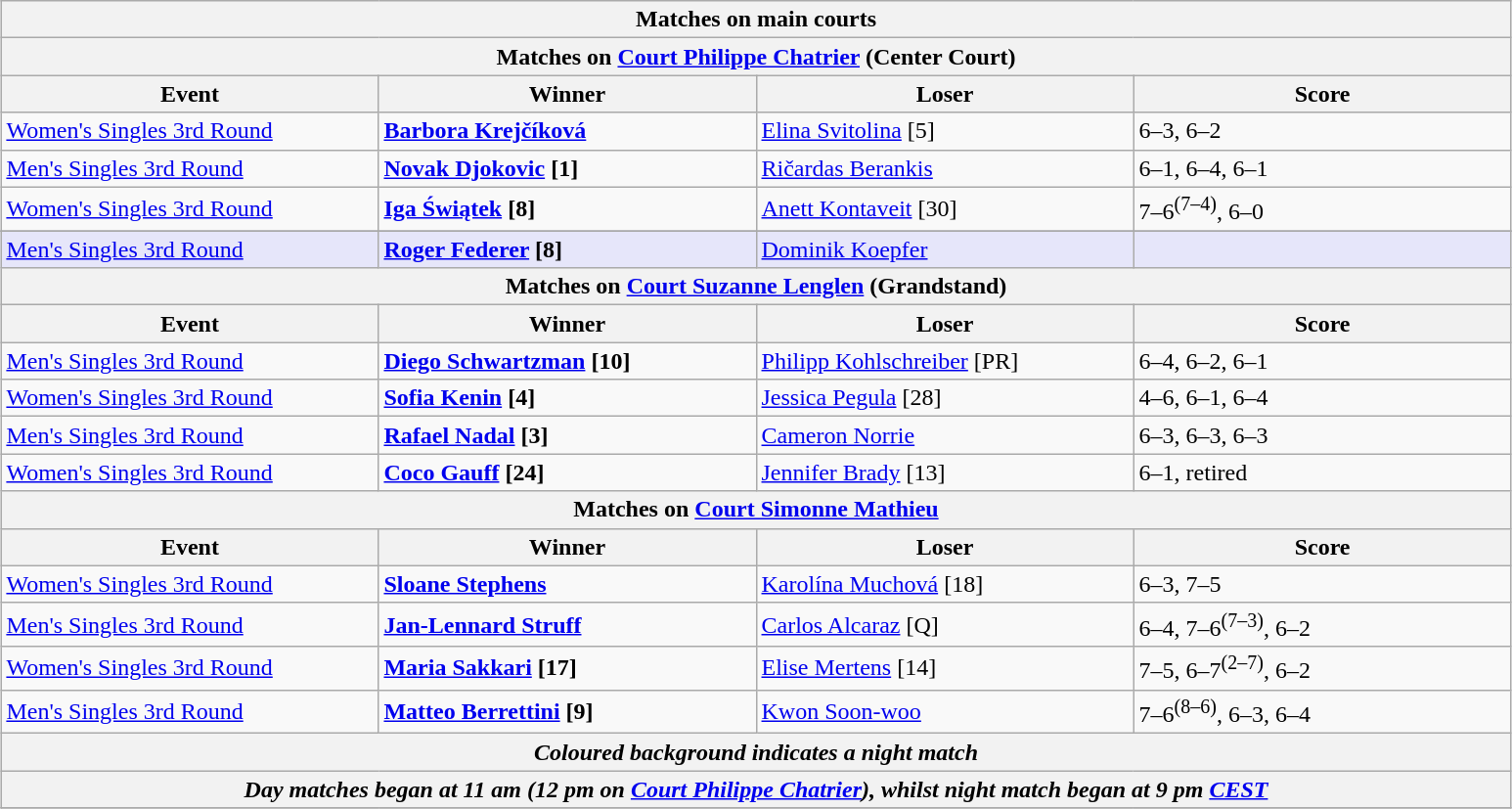<table class="wikitable" style="margin:auto;">
<tr>
<th colspan="4" style="white-space:nowrap">Matches on main courts</th>
</tr>
<tr>
<th colspan="4">Matches on <a href='#'>Court Philippe Chatrier</a> (Center Court)</th>
</tr>
<tr>
<th width="250">Event</th>
<th width="250">Winner</th>
<th width="250">Loser</th>
<th width="250">Score</th>
</tr>
<tr>
<td><a href='#'>Women's Singles 3rd Round</a></td>
<td><strong> <a href='#'>Barbora Krejčíková</a></strong></td>
<td> <a href='#'>Elina Svitolina</a> [5]</td>
<td>6–3, 6–2</td>
</tr>
<tr>
<td><a href='#'>Men's Singles 3rd Round</a></td>
<td><strong> <a href='#'>Novak Djokovic</a> [1]</strong></td>
<td> <a href='#'>Ričardas Berankis</a></td>
<td>6–1, 6–4, 6–1</td>
</tr>
<tr>
<td><a href='#'>Women's Singles 3rd Round</a></td>
<td><strong> <a href='#'>Iga Świątek</a> [8]</strong></td>
<td> <a href='#'>Anett Kontaveit</a> [30]</td>
<td>7–6<sup>(7–4)</sup>, 6–0</td>
</tr>
<tr>
</tr>
<tr bgcolor=lavender>
<td><a href='#'>Men's Singles 3rd Round</a></td>
<td><strong> <a href='#'>Roger Federer</a> [8]</strong></td>
<td> <a href='#'>Dominik Koepfer</a></td>
<td></td>
</tr>
<tr>
<th colspan="4">Matches on <a href='#'>Court Suzanne Lenglen</a> (Grandstand)</th>
</tr>
<tr>
<th width="250">Event</th>
<th width="250">Winner</th>
<th width="250">Loser</th>
<th width="250">Score</th>
</tr>
<tr>
<td><a href='#'>Men's Singles 3rd Round</a></td>
<td><strong> <a href='#'>Diego Schwartzman</a> [10]</strong></td>
<td> <a href='#'>Philipp Kohlschreiber</a> [PR]</td>
<td>6–4, 6–2, 6–1</td>
</tr>
<tr>
<td><a href='#'>Women's Singles 3rd Round</a></td>
<td><strong> <a href='#'>Sofia Kenin</a> [4]</strong></td>
<td> <a href='#'>Jessica Pegula</a> [28]</td>
<td>4–6, 6–1, 6–4</td>
</tr>
<tr>
<td><a href='#'>Men's Singles 3rd Round</a></td>
<td><strong> <a href='#'>Rafael Nadal</a> [3]</strong></td>
<td> <a href='#'>Cameron Norrie</a></td>
<td>6–3, 6–3, 6–3</td>
</tr>
<tr>
<td><a href='#'>Women's Singles 3rd Round</a></td>
<td><strong> <a href='#'>Coco Gauff</a> [24]</strong></td>
<td> <a href='#'>Jennifer Brady</a> [13]</td>
<td>6–1, retired</td>
</tr>
<tr>
<th colspan="4">Matches on <a href='#'>Court Simonne Mathieu</a></th>
</tr>
<tr>
<th width="250">Event</th>
<th width="250">Winner</th>
<th width="250">Loser</th>
<th width="250">Score</th>
</tr>
<tr>
<td><a href='#'>Women's Singles 3rd Round</a></td>
<td><strong> <a href='#'>Sloane Stephens</a></strong></td>
<td> <a href='#'>Karolína Muchová</a> [18]</td>
<td>6–3, 7–5</td>
</tr>
<tr>
<td><a href='#'>Men's Singles 3rd Round</a></td>
<td><strong> <a href='#'>Jan-Lennard Struff</a></strong></td>
<td> <a href='#'>Carlos Alcaraz</a> [Q]</td>
<td>6–4, 7–6<sup>(7–3)</sup>, 6–2</td>
</tr>
<tr>
<td><a href='#'>Women's Singles 3rd Round</a></td>
<td><strong> <a href='#'>Maria Sakkari</a> [17]</strong></td>
<td> <a href='#'>Elise Mertens</a> [14]</td>
<td>7–5, 6–7<sup>(2–7)</sup>, 6–2</td>
</tr>
<tr>
<td><a href='#'>Men's Singles 3rd Round</a></td>
<td><strong> <a href='#'>Matteo Berrettini</a> [9]</strong></td>
<td> <a href='#'>Kwon Soon-woo</a></td>
<td>7–6<sup>(8–6)</sup>, 6–3,  6–4</td>
</tr>
<tr>
<th colspan="4"><em>Coloured background indicates a night match</em></th>
</tr>
<tr>
<th colspan="4"><em>Day matches began at 11 am (12 pm on <a href='#'>Court Philippe Chatrier</a>), whilst night match began at 9 pm <a href='#'>CEST</a></em></th>
</tr>
<tr>
</tr>
</table>
